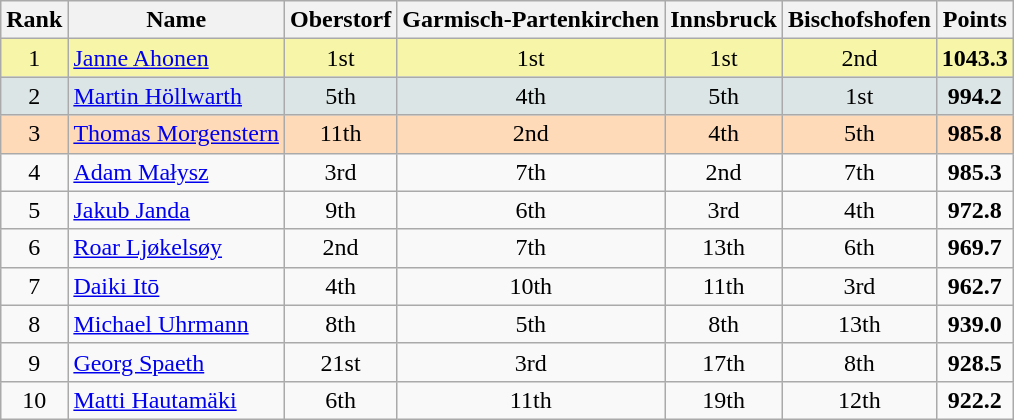<table class="wikitable sortable">
<tr>
<th align=Center>Rank</th>
<th>Name</th>
<th>Oberstorf</th>
<th>Garmisch-Partenkirchen</th>
<th>Innsbruck</th>
<th>Bischofshofen</th>
<th>Points</th>
</tr>
<tr style="background:#F7F6A8">
<td align=center>1</td>
<td> <a href='#'>Janne Ahonen</a></td>
<td align=center>1st</td>
<td align=center>1st</td>
<td align=center>1st</td>
<td align=center>2nd</td>
<td align=center><strong>1043.3</strong></td>
</tr>
<tr style="background: #DCE5E5;">
<td align=center>2</td>
<td> <a href='#'>Martin Höllwarth</a></td>
<td align=center>5th</td>
<td align=center>4th</td>
<td align=center>5th</td>
<td align=center>1st</td>
<td align=center><strong>994.2</strong></td>
</tr>
<tr style="background: #FFDAB9;">
<td align=center>3</td>
<td> <a href='#'>Thomas Morgenstern</a></td>
<td align=center>11th</td>
<td align=center>2nd</td>
<td align=center>4th</td>
<td align=center>5th</td>
<td align=center><strong>985.8</strong></td>
</tr>
<tr>
<td align=center>4</td>
<td> <a href='#'>Adam Małysz</a></td>
<td align=center>3rd</td>
<td align=center>7th</td>
<td align=center>2nd</td>
<td align=center>7th</td>
<td align=center><strong>985.3</strong></td>
</tr>
<tr>
<td align=center>5</td>
<td> <a href='#'>Jakub Janda</a></td>
<td align=center>9th</td>
<td align=center>6th</td>
<td align=center>3rd</td>
<td align=center>4th</td>
<td align=center><strong>972.8</strong></td>
</tr>
<tr>
<td align=center>6</td>
<td> <a href='#'>Roar Ljøkelsøy</a></td>
<td align=center>2nd</td>
<td align=center>7th</td>
<td align=center>13th</td>
<td align=center>6th</td>
<td align=center><strong>969.7</strong></td>
</tr>
<tr>
<td align=center>7</td>
<td> <a href='#'>Daiki Itō</a></td>
<td align=center>4th</td>
<td align=center>10th</td>
<td align=center>11th</td>
<td align=center>3rd</td>
<td align=center><strong>962.7</strong></td>
</tr>
<tr>
<td align=center>8</td>
<td> <a href='#'>Michael Uhrmann</a></td>
<td align=center>8th</td>
<td align=center>5th</td>
<td align=center>8th</td>
<td align=center>13th</td>
<td align=center><strong>939.0</strong></td>
</tr>
<tr>
<td align=center>9</td>
<td> <a href='#'>Georg Spaeth</a></td>
<td align=center>21st</td>
<td align=center>3rd</td>
<td align=center>17th</td>
<td align=center>8th</td>
<td align=center><strong>928.5</strong></td>
</tr>
<tr>
<td align=center>10</td>
<td> <a href='#'>Matti Hautamäki</a></td>
<td align=center>6th</td>
<td align=center>11th</td>
<td align=center>19th</td>
<td align=center>12th</td>
<td align=center><strong>922.2</strong></td>
</tr>
</table>
